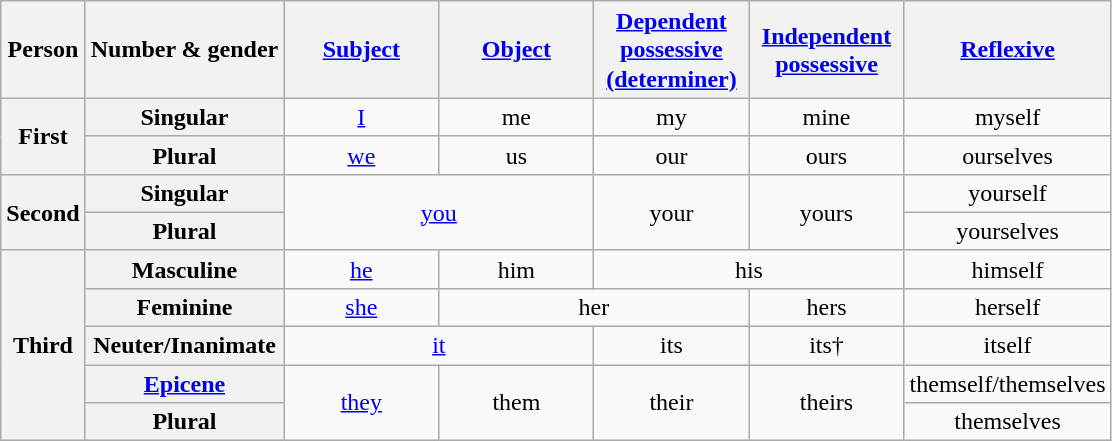<table class="wikitable" style="text-align:center">
<tr>
<th>Person</th>
<th colspan="2">Number & gender</th>
<th style="width:6em;line-height:1.2;"><a href='#'>Subject</a></th>
<th style="width:6em;line-height:1.2;"><a href='#'>Object</a></th>
<th style="width:6em;line-height:1.2;"><a href='#'>Dependent possessive (determiner)</a></th>
<th style="width:6em;line-height:1.2;"><a href='#'>Independent possessive</a></th>
<th style="width:6em;line-height:1.2;"><a href='#'>Reflexive</a></th>
</tr>
<tr>
<th rowspan="2">First</th>
<th colspan="2">Singular</th>
<td><a href='#'>I</a></td>
<td>me</td>
<td>my</td>
<td>mine</td>
<td>myself</td>
</tr>
<tr>
<th colspan="2">Plural</th>
<td><a href='#'>we</a></td>
<td>us</td>
<td>our</td>
<td>ours</td>
<td>ourselves</td>
</tr>
<tr>
<th rowspan="2">Second</th>
<th colspan="2">Singular</th>
<td colspan="2" rowspan="2"><a href='#'>you</a></td>
<td rowspan="2">your</td>
<td rowspan="2">yours</td>
<td>yourself</td>
</tr>
<tr>
<th colspan="2">Plural</th>
<td>yourselves</td>
</tr>
<tr>
<th colspan="2" rowspan="5">Third</th>
<th>Masculine</th>
<td><a href='#'>he</a></td>
<td>him</td>
<td colspan="2">his</td>
<td>himself</td>
</tr>
<tr>
<th>Feminine</th>
<td><a href='#'>she</a></td>
<td colspan="2">her</td>
<td>hers</td>
<td>herself</td>
</tr>
<tr>
<th>Neuter/Inanimate</th>
<td colspan="2"><a href='#'>it</a></td>
<td>its</td>
<td>its†</td>
<td>itself</td>
</tr>
<tr>
<th><a href='#'>Epicene</a></th>
<td rowspan="2"><a href='#'>they</a></td>
<td rowspan="2">them</td>
<td rowspan="2">their</td>
<td rowspan="2">theirs</td>
<td>themself/themselves</td>
</tr>
<tr>
<th>Plural</th>
<td>themselves</td>
</tr>
</table>
